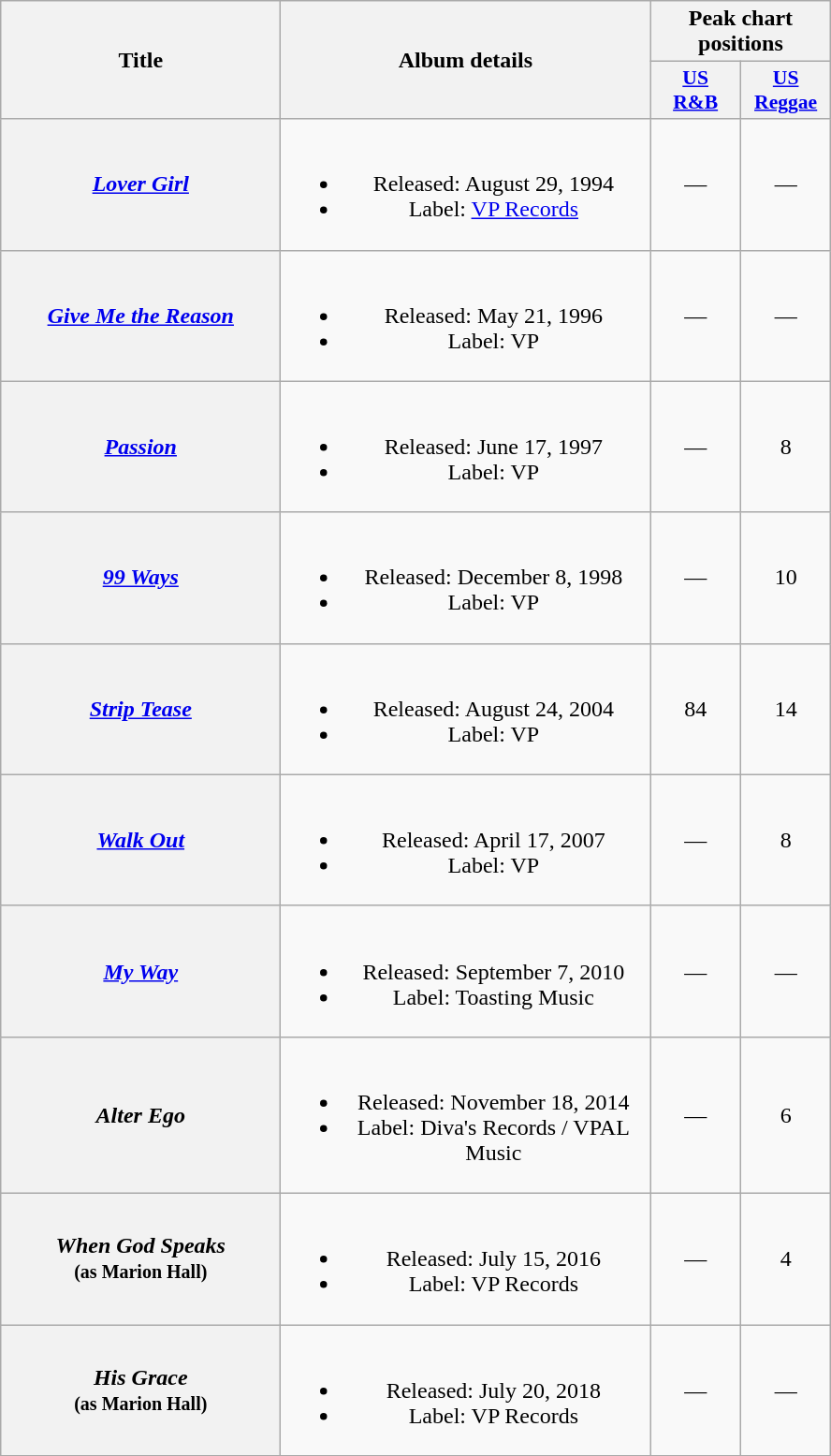<table class="wikitable plainrowheaders" style="text-align:center;" border="1">
<tr>
<th scope="col" rowspan="2" style="width:12em;">Title</th>
<th scope="col" rowspan="2" style="width:16em;">Album details</th>
<th scope="col" colspan="2">Peak chart positions</th>
</tr>
<tr>
<th scope="col" style="width:4em;font-size:90%;"><a href='#'>US<br>R&B</a><br></th>
<th scope="col" style="width:4em;font-size:90%;"><a href='#'>US<br>Reggae</a><br></th>
</tr>
<tr>
<th scope="row"><em><a href='#'>Lover Girl</a></em></th>
<td><br><ul><li>Released: August 29, 1994</li><li>Label: <a href='#'>VP Records</a></li></ul></td>
<td>—</td>
<td>—</td>
</tr>
<tr>
<th scope="row"><em><a href='#'>Give Me the Reason</a></em></th>
<td><br><ul><li>Released: May 21, 1996</li><li>Label: VP</li></ul></td>
<td>—</td>
<td>—</td>
</tr>
<tr>
<th scope="row"><em><a href='#'>Passion</a></em></th>
<td><br><ul><li>Released: June 17, 1997</li><li>Label: VP</li></ul></td>
<td>—</td>
<td>8</td>
</tr>
<tr>
<th scope="row"><em><a href='#'>99 Ways</a></em></th>
<td><br><ul><li>Released: December 8, 1998</li><li>Label: VP</li></ul></td>
<td>—</td>
<td>10</td>
</tr>
<tr>
<th scope="row"><em><a href='#'>Strip Tease</a></em></th>
<td><br><ul><li>Released: August 24, 2004</li><li>Label: VP</li></ul></td>
<td>84</td>
<td>14</td>
</tr>
<tr>
<th scope="row"><em><a href='#'>Walk Out</a></em></th>
<td><br><ul><li>Released: April 17, 2007</li><li>Label: VP</li></ul></td>
<td>—</td>
<td>8</td>
</tr>
<tr>
<th scope="row"><em><a href='#'>My Way</a></em></th>
<td><br><ul><li>Released: September 7, 2010</li><li>Label: Toasting Music</li></ul></td>
<td>—</td>
<td>—</td>
</tr>
<tr>
<th scope="row"><em>Alter Ego</em></th>
<td><br><ul><li>Released: November 18, 2014</li><li>Label: Diva's Records / VPAL Music</li></ul></td>
<td>—</td>
<td>6</td>
</tr>
<tr>
<th scope="row"><em>When God Speaks</em> <br><small>(as Marion Hall)</small></th>
<td><br><ul><li>Released: July 15, 2016</li><li>Label: VP Records</li></ul></td>
<td>—</td>
<td>4</td>
</tr>
<tr>
<th scope="row"><em>His Grace</em> <br><small>(as Marion Hall)</small></th>
<td><br><ul><li>Released: July 20, 2018</li><li>Label: VP Records</li></ul></td>
<td>—</td>
<td>—</td>
</tr>
</table>
